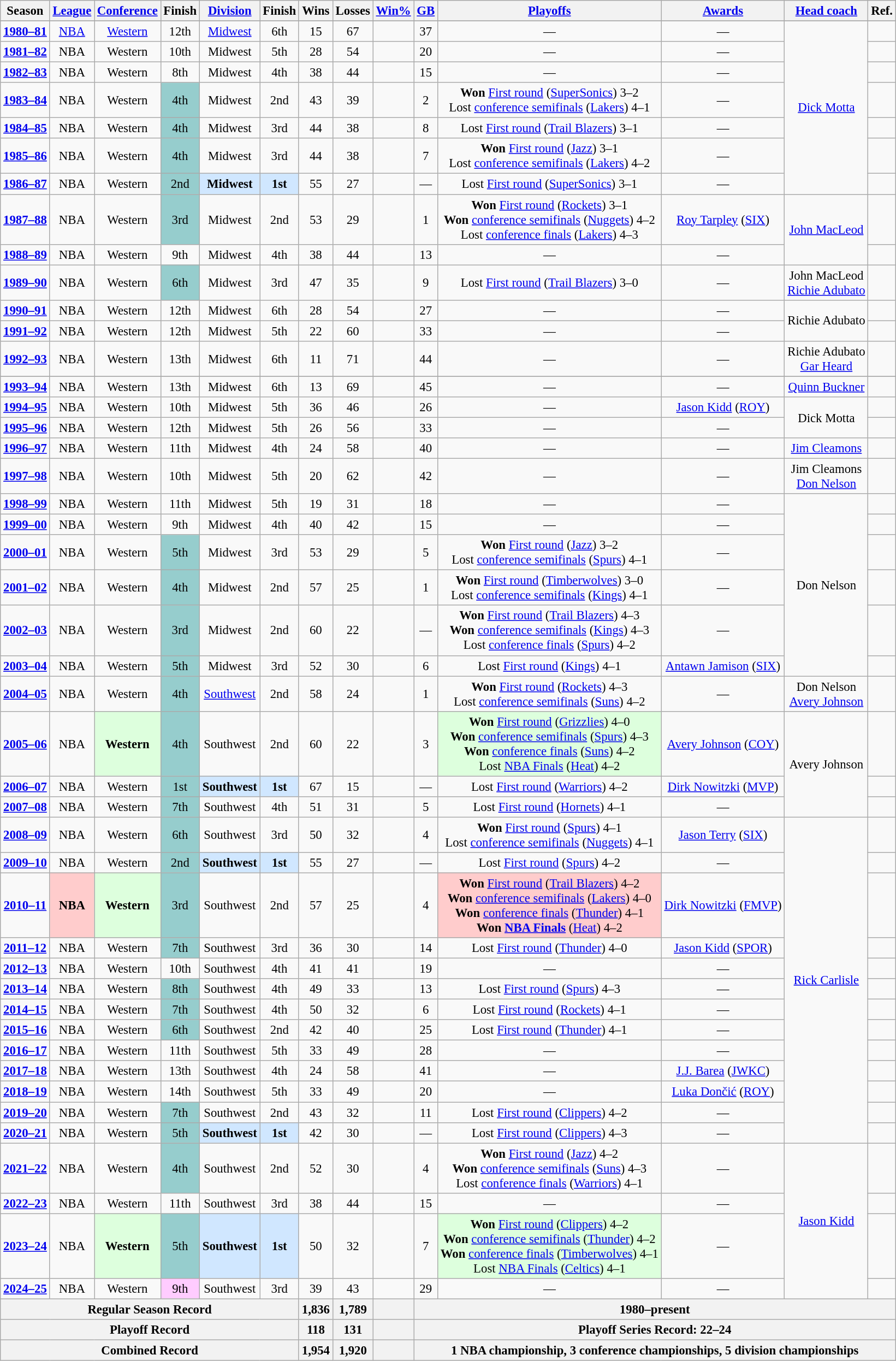<table class="wikitable plainrowheaders" style="text-align:center; font-size:95%" summary="Season, Conference, Finish, Division, Finish, Wins, Losses, Win%, GB, Playoffs, Awards and Head coach">
<tr>
<th scope="col">Season</th>
<th scope="col"><a href='#'>League</a></th>
<th scope="col" class="unsortable"><a href='#'>Conference</a></th>
<th scope="col">Finish</th>
<th scope="col" class="unsortable"><a href='#'>Division</a></th>
<th scope="col">Finish</th>
<th scope="col">Wins</th>
<th scope="col">Losses</th>
<th scope="col"><a href='#'>Win%</a></th>
<th scope="col"><a href='#'>GB</a></th>
<th scope="col" class="unsortable"><a href='#'>Playoffs</a></th>
<th scope="col" class="unsortable"><a href='#'>Awards</a></th>
<th scope="col"><a href='#'>Head coach</a></th>
<th scope="col" class="unsortable">Ref.</th>
</tr>
<tr>
</tr>
<tr>
<th scope="row" style="background-color:transparent;"><a href='#'>1980–81</a></th>
<td><a href='#'>NBA</a></td>
<td><a href='#'>Western</a></td>
<td>12th</td>
<td><a href='#'>Midwest</a></td>
<td>6th</td>
<td>15</td>
<td>67</td>
<td></td>
<td>37</td>
<td>—</td>
<td>—</td>
<td rowspan=7><a href='#'>Dick Motta</a></td>
<td></td>
</tr>
<tr>
<th scope="row" style="background-color:transparent;"><a href='#'>1981–82</a></th>
<td>NBA</td>
<td>Western</td>
<td>10th</td>
<td>Midwest</td>
<td>5th</td>
<td>28</td>
<td>54</td>
<td></td>
<td>20</td>
<td>—</td>
<td>—</td>
<td></td>
</tr>
<tr>
<th scope="row" style="background-color:transparent;"><a href='#'>1982–83</a></th>
<td>NBA</td>
<td>Western</td>
<td>8th</td>
<td>Midwest</td>
<td>4th</td>
<td>38</td>
<td>44</td>
<td></td>
<td>15</td>
<td>—</td>
<td>—</td>
<td></td>
</tr>
<tr>
<th scope="row" style="background-color:transparent;"><a href='#'>1983–84</a></th>
<td>NBA</td>
<td>Western</td>
<td align="center" bgcolor="#96CDCD">4th</td>
<td>Midwest</td>
<td>2nd</td>
<td>43</td>
<td>39</td>
<td></td>
<td>2</td>
<td><strong>Won</strong> <a href='#'>First round</a> (<a href='#'>SuperSonics</a>) 3–2 <br>Lost <a href='#'>conference semifinals</a> (<a href='#'>Lakers</a>) 4–1</td>
<td>—</td>
<td></td>
</tr>
<tr>
<th scope="row" style="background-color:transparent;"><a href='#'>1984–85</a></th>
<td>NBA</td>
<td>Western</td>
<td bgcolor="#96CDCD">4th</td>
<td>Midwest</td>
<td>3rd</td>
<td>44</td>
<td>38</td>
<td></td>
<td>8</td>
<td>Lost <a href='#'>First round</a> (<a href='#'>Trail Blazers</a>) 3–1</td>
<td>—</td>
<td></td>
</tr>
<tr>
<th scope="row" style="background-color:transparent;"><a href='#'>1985–86</a></th>
<td>NBA</td>
<td>Western</td>
<td bgcolor="#96CDCD">4th</td>
<td>Midwest</td>
<td>3rd</td>
<td>44</td>
<td>38</td>
<td></td>
<td>7</td>
<td><strong>Won</strong> <a href='#'>First round</a> (<a href='#'>Jazz</a>) 3–1 <br> Lost <a href='#'>conference semifinals</a> (<a href='#'>Lakers</a>) 4–2</td>
<td>—</td>
<td></td>
</tr>
<tr>
<th scope="row" style="background-color:transparent;"><a href='#'>1986–87</a></th>
<td>NBA</td>
<td>Western</td>
<td bgcolor="#96CDCD">2nd</td>
<td bgcolor="#D0E7FF"><strong>Midwest</strong></td>
<td bgcolor="#D0E7FF"><strong>1st</strong></td>
<td>55</td>
<td>27</td>
<td></td>
<td>—</td>
<td>Lost <a href='#'>First round</a> (<a href='#'>SuperSonics</a>) 3–1</td>
<td>—</td>
<td></td>
</tr>
<tr>
<th scope="row" style="background-color:transparent;"><a href='#'>1987–88</a></th>
<td>NBA</td>
<td>Western</td>
<td bgcolor="#96CDCD">3rd</td>
<td>Midwest</td>
<td>2nd</td>
<td>53</td>
<td>29</td>
<td></td>
<td>1</td>
<td><strong>Won</strong> <a href='#'>First round</a> (<a href='#'>Rockets</a>) 3–1 <br><strong>Won</strong> <a href='#'>conference semifinals</a> (<a href='#'>Nuggets</a>) 4–2 <br> Lost <a href='#'>conference finals</a> (<a href='#'>Lakers</a>) 4–3</td>
<td><a href='#'>Roy Tarpley</a> (<a href='#'>SIX</a>)</td>
<td rowspan=2><a href='#'>John MacLeod</a></td>
<td></td>
</tr>
<tr>
<th scope="row" style="background-color:transparent;"><a href='#'>1988–89</a></th>
<td>NBA</td>
<td>Western</td>
<td>9th</td>
<td>Midwest</td>
<td>4th</td>
<td>38</td>
<td>44</td>
<td></td>
<td>13</td>
<td>—</td>
<td>—</td>
<td></td>
</tr>
<tr>
<th scope="row" style="background-color:transparent;"><a href='#'>1989–90</a></th>
<td>NBA</td>
<td>Western</td>
<td bgcolor="#96CDCD">6th</td>
<td>Midwest</td>
<td>3rd</td>
<td>47</td>
<td>35</td>
<td></td>
<td>9</td>
<td>Lost <a href='#'>First round</a> (<a href='#'>Trail Blazers</a>) 3–0</td>
<td>—</td>
<td>John MacLeod<br><a href='#'>Richie Adubato</a></td>
<td></td>
</tr>
<tr>
<th scope="row" style="background-color:transparent;"><a href='#'>1990–91</a></th>
<td>NBA</td>
<td>Western</td>
<td>12th</td>
<td>Midwest</td>
<td>6th</td>
<td>28</td>
<td>54</td>
<td></td>
<td>27</td>
<td>—</td>
<td>—</td>
<td rowspan=2>Richie Adubato</td>
<td></td>
</tr>
<tr>
<th scope="row" style="background-color:transparent;"><a href='#'>1991–92</a></th>
<td>NBA</td>
<td>Western</td>
<td>12th</td>
<td>Midwest</td>
<td>5th</td>
<td>22</td>
<td>60</td>
<td></td>
<td>33</td>
<td>—</td>
<td>—</td>
<td></td>
</tr>
<tr>
<th scope="row" style="background-color:transparent;"><a href='#'>1992–93</a></th>
<td>NBA</td>
<td>Western</td>
<td>13th</td>
<td>Midwest</td>
<td>6th</td>
<td>11</td>
<td>71</td>
<td></td>
<td>44</td>
<td>—</td>
<td>—</td>
<td>Richie Adubato<br><a href='#'>Gar Heard</a></td>
<td></td>
</tr>
<tr>
</tr>
<tr>
<th scope="row" style="background-color:transparent;"><a href='#'>1993–94</a></th>
<td>NBA</td>
<td>Western</td>
<td>13th</td>
<td>Midwest</td>
<td>6th</td>
<td>13</td>
<td>69</td>
<td></td>
<td>45</td>
<td>—</td>
<td>—</td>
<td><a href='#'>Quinn Buckner</a></td>
<td></td>
</tr>
<tr>
<th scope="row" style="background-color:transparent;"><a href='#'>1994–95</a></th>
<td>NBA</td>
<td>Western</td>
<td>10th</td>
<td>Midwest</td>
<td>5th</td>
<td>36</td>
<td>46</td>
<td></td>
<td>26</td>
<td>—</td>
<td><a href='#'>Jason Kidd</a> (<a href='#'>ROY</a>)</td>
<td rowspan=2>Dick Motta</td>
<td></td>
</tr>
<tr>
<th scope="row" style="background-color:transparent;"><a href='#'>1995–96</a></th>
<td>NBA</td>
<td>Western</td>
<td>12th</td>
<td>Midwest</td>
<td>5th</td>
<td>26</td>
<td>56</td>
<td></td>
<td>33</td>
<td>—</td>
<td>—</td>
<td></td>
</tr>
<tr>
<th scope="row" style="background-color:transparent;"><a href='#'>1996–97</a></th>
<td>NBA</td>
<td>Western</td>
<td>11th</td>
<td>Midwest</td>
<td>4th</td>
<td>24</td>
<td>58</td>
<td></td>
<td>40</td>
<td>—</td>
<td>—</td>
<td><a href='#'>Jim Cleamons</a></td>
<td></td>
</tr>
<tr>
<th scope="row" style="background-color:transparent;"><a href='#'>1997–98</a></th>
<td>NBA</td>
<td>Western</td>
<td>10th</td>
<td>Midwest</td>
<td>5th</td>
<td>20</td>
<td>62</td>
<td></td>
<td>42</td>
<td>—</td>
<td>—</td>
<td>Jim Cleamons<br><a href='#'>Don Nelson</a></td>
<td></td>
</tr>
<tr>
<th scope="row" style="background-color:transparent;"><a href='#'>1998–99</a></th>
<td>NBA</td>
<td>Western</td>
<td>11th</td>
<td>Midwest</td>
<td>5th</td>
<td>19</td>
<td>31</td>
<td></td>
<td>18</td>
<td>—</td>
<td>—</td>
<td rowspan=6>Don Nelson</td>
<td></td>
</tr>
<tr>
<th scope="row" style="background-color:transparent;"><a href='#'>1999–00</a></th>
<td>NBA</td>
<td>Western</td>
<td>9th</td>
<td>Midwest</td>
<td>4th</td>
<td>40</td>
<td>42</td>
<td></td>
<td>15</td>
<td>—</td>
<td>—</td>
<td></td>
</tr>
<tr>
<th scope="row" style="background-color:transparent;"><a href='#'>2000–01</a></th>
<td>NBA</td>
<td>Western</td>
<td bgcolor="#96CDCD">5th</td>
<td>Midwest</td>
<td>3rd</td>
<td>53</td>
<td>29</td>
<td></td>
<td>5</td>
<td><strong>Won</strong> <a href='#'>First round</a> (<a href='#'>Jazz</a>) 3–2 <br> Lost <a href='#'>conference semifinals</a> (<a href='#'>Spurs</a>) 4–1</td>
<td>—</td>
<td></td>
</tr>
<tr>
<th scope="row" style="background-color:transparent;"><a href='#'>2001–02</a></th>
<td>NBA</td>
<td>Western</td>
<td bgcolor="#96CDCD">4th</td>
<td>Midwest</td>
<td>2nd</td>
<td>57</td>
<td>25</td>
<td></td>
<td>1</td>
<td><strong>Won</strong> <a href='#'>First round</a> (<a href='#'>Timberwolves</a>) 3–0 <br> Lost <a href='#'>conference semifinals</a> (<a href='#'>Kings</a>) 4–1</td>
<td>—</td>
<td></td>
</tr>
<tr>
<th scope="row" style="background-color:transparent;"><a href='#'>2002–03</a></th>
<td>NBA</td>
<td>Western</td>
<td bgcolor="#96CDCD">3rd</td>
<td>Midwest</td>
<td>2nd</td>
<td>60</td>
<td>22</td>
<td></td>
<td>—</td>
<td><strong>Won</strong> <a href='#'>First round</a> (<a href='#'>Trail Blazers</a>) 4–3 <br><strong>Won</strong> <a href='#'>conference semifinals</a> (<a href='#'>Kings</a>) 4–3 <br> Lost <a href='#'>conference finals</a> (<a href='#'>Spurs</a>) 4–2</td>
<td>—</td>
<td></td>
</tr>
<tr>
<th scope="row" style="background-color:transparent;"><a href='#'>2003–04</a></th>
<td>NBA</td>
<td>Western</td>
<td bgcolor="#96CDCD">5th</td>
<td>Midwest</td>
<td>3rd</td>
<td>52</td>
<td>30</td>
<td></td>
<td>6</td>
<td>Lost <a href='#'>First round</a> (<a href='#'>Kings</a>) 4–1</td>
<td><a href='#'>Antawn Jamison</a> (<a href='#'>SIX</a>)</td>
<td></td>
</tr>
<tr>
<th scope="row" style="background-color:transparent;"><a href='#'>2004–05</a></th>
<td>NBA</td>
<td>Western</td>
<td bgcolor="#96CDCD">4th</td>
<td><a href='#'>Southwest</a></td>
<td>2nd</td>
<td>58</td>
<td>24</td>
<td></td>
<td>1</td>
<td><strong>Won</strong> <a href='#'>First round</a> (<a href='#'>Rockets</a>) 4–3 <br> Lost <a href='#'>conference semifinals</a> (<a href='#'>Suns</a>) 4–2</td>
<td>—</td>
<td>Don Nelson<br><a href='#'>Avery Johnson</a></td>
<td></td>
</tr>
<tr>
<th scope="row" style="background-color:transparent;"><a href='#'>2005–06</a></th>
<td>NBA</td>
<td bgcolor="#ddffdd"><strong>Western</strong></td>
<td bgcolor="#96CDCD">4th</td>
<td>Southwest</td>
<td>2nd</td>
<td>60</td>
<td>22</td>
<td></td>
<td>3</td>
<td bgcolor="#ddffdd"><strong>Won</strong> <a href='#'>First round</a> (<a href='#'>Grizzlies</a>) 4–0 <br><strong>Won</strong> <a href='#'>conference semifinals</a> (<a href='#'>Spurs</a>) 4–3 <br><strong>Won</strong> <a href='#'>conference finals</a> (<a href='#'>Suns</a>) 4–2 <br> Lost <a href='#'>NBA Finals</a> (<a href='#'>Heat</a>) 4–2</td>
<td><a href='#'>Avery Johnson</a> (<a href='#'>COY</a>)</td>
<td rowspan=3>Avery Johnson</td>
<td></td>
</tr>
<tr>
<th scope="row" style="background-color:transparent;"><a href='#'>2006–07</a></th>
<td>NBA</td>
<td>Western</td>
<td bgcolor="#96CDCD">1st</td>
<td bgcolor="#D0E7FF"><strong>Southwest</strong></td>
<td bgcolor="#D0E7FF"><strong>1st</strong></td>
<td>67</td>
<td>15</td>
<td></td>
<td>—</td>
<td>Lost <a href='#'>First round</a> (<a href='#'>Warriors</a>) 4–2</td>
<td><a href='#'>Dirk Nowitzki</a> (<a href='#'>MVP</a>)</td>
<td></td>
</tr>
<tr>
<th scope="row" style="background-color:transparent;"><a href='#'>2007–08</a></th>
<td>NBA</td>
<td>Western</td>
<td bgcolor="#96CDCD">7th</td>
<td>Southwest</td>
<td>4th</td>
<td>51</td>
<td>31</td>
<td></td>
<td>5</td>
<td>Lost <a href='#'>First round</a> (<a href='#'>Hornets</a>) 4–1</td>
<td>—</td>
<td></td>
</tr>
<tr>
<th scope="row" style="background-color:transparent;"><a href='#'>2008–09</a></th>
<td>NBA</td>
<td>Western</td>
<td bgcolor="#96CDCD">6th</td>
<td>Southwest</td>
<td>3rd</td>
<td>50</td>
<td>32</td>
<td></td>
<td>4</td>
<td><strong>Won</strong> <a href='#'>First round</a> (<a href='#'>Spurs</a>) 4–1<br> Lost <a href='#'>conference semifinals</a> (<a href='#'>Nuggets</a>) 4–1</td>
<td><a href='#'>Jason Terry</a> (<a href='#'>SIX</a>)</td>
<td rowspan=13><a href='#'>Rick Carlisle</a></td>
<td></td>
</tr>
<tr>
<th scope="row" style="background-color:transparent;"><a href='#'>2009–10</a></th>
<td>NBA</td>
<td>Western</td>
<td bgcolor="#96CDCD">2nd</td>
<td bgcolor="#D0E7FF"><strong>Southwest</strong></td>
<td bgcolor="#D0E7FF"><strong>1st</strong></td>
<td>55</td>
<td>27</td>
<td></td>
<td>—</td>
<td>Lost <a href='#'>First round</a> (<a href='#'>Spurs</a>) 4–2</td>
<td>—</td>
<td></td>
</tr>
<tr>
<th scope="row" style="background-color:transparent;"><a href='#'>2010–11</a></th>
<td bgcolor="#ffcccc"><strong>NBA</strong></td>
<td bgcolor="#ddffdd"><strong>Western</strong></td>
<td bgcolor="#96CDCD">3rd</td>
<td>Southwest</td>
<td>2nd</td>
<td>57</td>
<td>25</td>
<td></td>
<td>4</td>
<td bgcolor="#ffcccc"><strong>Won</strong> <a href='#'>First round</a> (<a href='#'>Trail Blazers</a>) 4–2 <br><strong>Won</strong> <a href='#'>conference semifinals</a> (<a href='#'>Lakers</a>) 4–0 <br><strong>Won</strong> <a href='#'>conference finals</a> (<a href='#'>Thunder</a>) 4–1 <br><strong>Won <a href='#'>NBA Finals</a></strong> (<a href='#'>Heat</a>) 4–2</td>
<td><a href='#'>Dirk Nowitzki</a> (<a href='#'>FMVP</a>)</td>
<td></td>
</tr>
<tr>
<th scope="row" style="background-color:transparent"><a href='#'>2011–12</a></th>
<td>NBA</td>
<td>Western</td>
<td bgcolor="#96CDCD">7th</td>
<td>Southwest</td>
<td>3rd</td>
<td>36</td>
<td>30</td>
<td></td>
<td>14</td>
<td>Lost <a href='#'>First round</a> (<a href='#'>Thunder</a>) 4–0</td>
<td><a href='#'>Jason Kidd</a> (<a href='#'>SPOR</a>)</td>
<td></td>
</tr>
<tr>
<th scope="row" style="background-color:transparent"><a href='#'>2012–13</a></th>
<td>NBA</td>
<td>Western</td>
<td>10th</td>
<td>Southwest</td>
<td>4th</td>
<td>41</td>
<td>41</td>
<td></td>
<td>19</td>
<td>—</td>
<td>—</td>
<td></td>
</tr>
<tr>
<th scope="row" style="background-color:transparent"><a href='#'>2013–14</a></th>
<td>NBA</td>
<td>Western</td>
<td bgcolor="#96CDCD">8th</td>
<td>Southwest</td>
<td>4th</td>
<td>49</td>
<td>33</td>
<td></td>
<td>13</td>
<td>Lost <a href='#'>First round</a> (<a href='#'>Spurs</a>) 4–3</td>
<td>—</td>
<td></td>
</tr>
<tr>
<th scope="row" style="background-color:transparent"><a href='#'>2014–15</a></th>
<td>NBA</td>
<td>Western</td>
<td bgcolor="#96CDCD">7th</td>
<td>Southwest</td>
<td>4th</td>
<td>50</td>
<td>32</td>
<td></td>
<td>6</td>
<td>Lost <a href='#'>First round</a> (<a href='#'>Rockets</a>) 4–1</td>
<td>—</td>
<td></td>
</tr>
<tr>
<th scope="row" style="background-color:transparent"><a href='#'>2015–16</a></th>
<td>NBA</td>
<td>Western</td>
<td bgcolor="#96CDCD">6th</td>
<td>Southwest</td>
<td>2nd</td>
<td>42</td>
<td>40</td>
<td></td>
<td>25</td>
<td>Lost <a href='#'>First round</a> (<a href='#'>Thunder</a>) 4–1</td>
<td>—</td>
<td></td>
</tr>
<tr>
<th scope="row" style="background-color:transparent"><a href='#'>2016–17</a></th>
<td>NBA</td>
<td>Western</td>
<td>11th</td>
<td>Southwest</td>
<td>5th</td>
<td>33</td>
<td>49</td>
<td></td>
<td>28</td>
<td>—</td>
<td>—</td>
<td></td>
</tr>
<tr>
<th scope="row" style="background-color:transparent"><a href='#'>2017–18</a></th>
<td>NBA</td>
<td>Western</td>
<td>13th</td>
<td>Southwest</td>
<td>4th</td>
<td>24</td>
<td>58</td>
<td></td>
<td>41</td>
<td>—</td>
<td><a href='#'>J.J. Barea</a> (<a href='#'>JWKC</a>)</td>
<td></td>
</tr>
<tr>
<th scope="row" style="background-color:transparent"><a href='#'>2018–19</a></th>
<td>NBA</td>
<td>Western</td>
<td>14th</td>
<td>Southwest</td>
<td>5th</td>
<td>33</td>
<td>49</td>
<td></td>
<td>20</td>
<td>—</td>
<td><a href='#'>Luka Dončić</a> (<a href='#'>ROY</a>)</td>
<td></td>
</tr>
<tr>
<th scope="row" style="background-color:transparent"><a href='#'>2019–20</a></th>
<td>NBA</td>
<td>Western</td>
<td bgcolor="#96CDCD">7th</td>
<td>Southwest</td>
<td>2nd</td>
<td>43</td>
<td>32</td>
<td></td>
<td>11</td>
<td>Lost <a href='#'>First round</a> (<a href='#'>Clippers</a>) 4–2</td>
<td>—</td>
<td></td>
</tr>
<tr>
<th scope="row" style="background-color:transparent;"><a href='#'>2020–21</a></th>
<td>NBA</td>
<td>Western</td>
<td bgcolor="#96CDCD">5th</td>
<td bgcolor="#D0E7FF"><strong>Southwest</strong></td>
<td bgcolor="#D0E7FF"><strong>1st</strong></td>
<td>42</td>
<td>30</td>
<td></td>
<td>—</td>
<td>Lost <a href='#'>First round</a> (<a href='#'>Clippers</a>) 4–3</td>
<td>—</td>
<td></td>
</tr>
<tr>
<th scope="row" style="background-color:transparent;"><a href='#'>2021–22</a></th>
<td>NBA</td>
<td>Western</td>
<td bgcolor="#96CDCD">4th</td>
<td bgcolor=>Southwest</td>
<td bgcolor=>2nd</td>
<td>52</td>
<td>30</td>
<td></td>
<td>4</td>
<td><strong>Won</strong> <a href='#'>First round</a> (<a href='#'>Jazz</a>) 4–2<br> <strong>Won</strong> <a href='#'>conference semifinals</a> (<a href='#'>Suns</a>) 4–3<br> Lost <a href='#'>conference finals</a> (<a href='#'>Warriors</a>) 4–1</td>
<td>—</td>
<td rowspan=4><a href='#'>Jason Kidd</a></td>
<td></td>
</tr>
<tr>
<th scope="row" style="background-color:transparent"><a href='#'>2022–23</a></th>
<td>NBA</td>
<td>Western</td>
<td>11th</td>
<td>Southwest</td>
<td>3rd</td>
<td>38</td>
<td>44</td>
<td></td>
<td>15</td>
<td>—</td>
<td>—</td>
<td></td>
</tr>
<tr>
<th scope="row" style="background-color:transparent;"><a href='#'>2023–24</a></th>
<td>NBA</td>
<td bgcolor="#ddffdd"><strong>Western</strong></td>
<td bgcolor="#96CDCD">5th</td>
<td bgcolor="#D0E7FF"><strong>Southwest</strong></td>
<td bgcolor="#D0E7FF"><strong>1st</strong></td>
<td>50</td>
<td>32</td>
<td></td>
<td>7</td>
<td bgcolor="#ddffdd"><strong>Won</strong> <a href='#'>First round</a> (<a href='#'>Clippers</a>) 4–2<br> <strong>Won</strong> <a href='#'>conference semifinals</a> (<a href='#'>Thunder</a>) 4–2<br> <strong>Won</strong> <a href='#'>conference finals</a> (<a href='#'>Timberwolves</a>) 4–1<br> Lost <a href='#'>NBA Finals</a> (<a href='#'>Celtics</a>) 4–1</td>
<td>—</td>
<td></td>
</tr>
<tr>
<th scope="row" style="background-color:transparent;"><a href='#'>2024–25</a></th>
<td>NBA</td>
<td>Western</td>
<td bgcolor="#FFCCFF">9th</td>
<td>Southwest</td>
<td>3rd</td>
<td>39</td>
<td>43</td>
<td></td>
<td>29</td>
<td>—</td>
<td>—</td>
<td></td>
</tr>
<tr>
<th colspan="6">Regular Season Record</th>
<th>1,836</th>
<th>1,789</th>
<th></th>
<th colspan="5">1980–present</th>
</tr>
<tr>
<th colspan="6">Playoff Record</th>
<th>118</th>
<th>131</th>
<th></th>
<th colspan="5">Playoff Series Record: 22–24</th>
</tr>
<tr>
<th colspan="6">Combined Record</th>
<th>1,954</th>
<th>1,920</th>
<th></th>
<th colspan="5">1 NBA championship, 3 conference championships, 5 division championships</th>
</tr>
</table>
